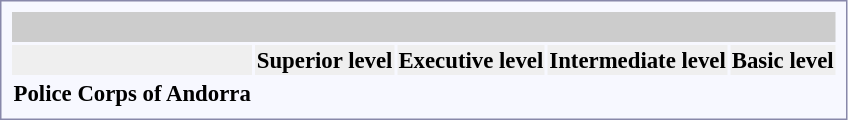<table style="border:1px solid #8888aa; background-color:#f7f8ff; padding:5px; font-size:95%; margin: 0px 12px 12px 0px;">
<tr style="background-color:#CCCCCC;">
<th colspan=11> </th>
</tr>
<tr style="background:#efefef;">
<th></th>
<th colspan=2>Superior level</th>
<th colspan=2>Executive level</th>
<th colspan=3>Intermediate level</th>
<th colspan=3>Basic level</th>
</tr>
<tr style="text-align:center;">
<td rowspan=2> <strong>Police Corps of Andorra</strong></td>
<td></td>
<td></td>
<td></td>
<td></td>
<td></td>
<td></td>
<td></td>
<td></td>
<td></td>
</tr>
<tr style="text-align:center;">
<td></td>
<td></td>
<td></td>
<td></td>
<td></td>
<td></td>
<td></td>
<td></td>
<td></td>
</tr>
</table>
